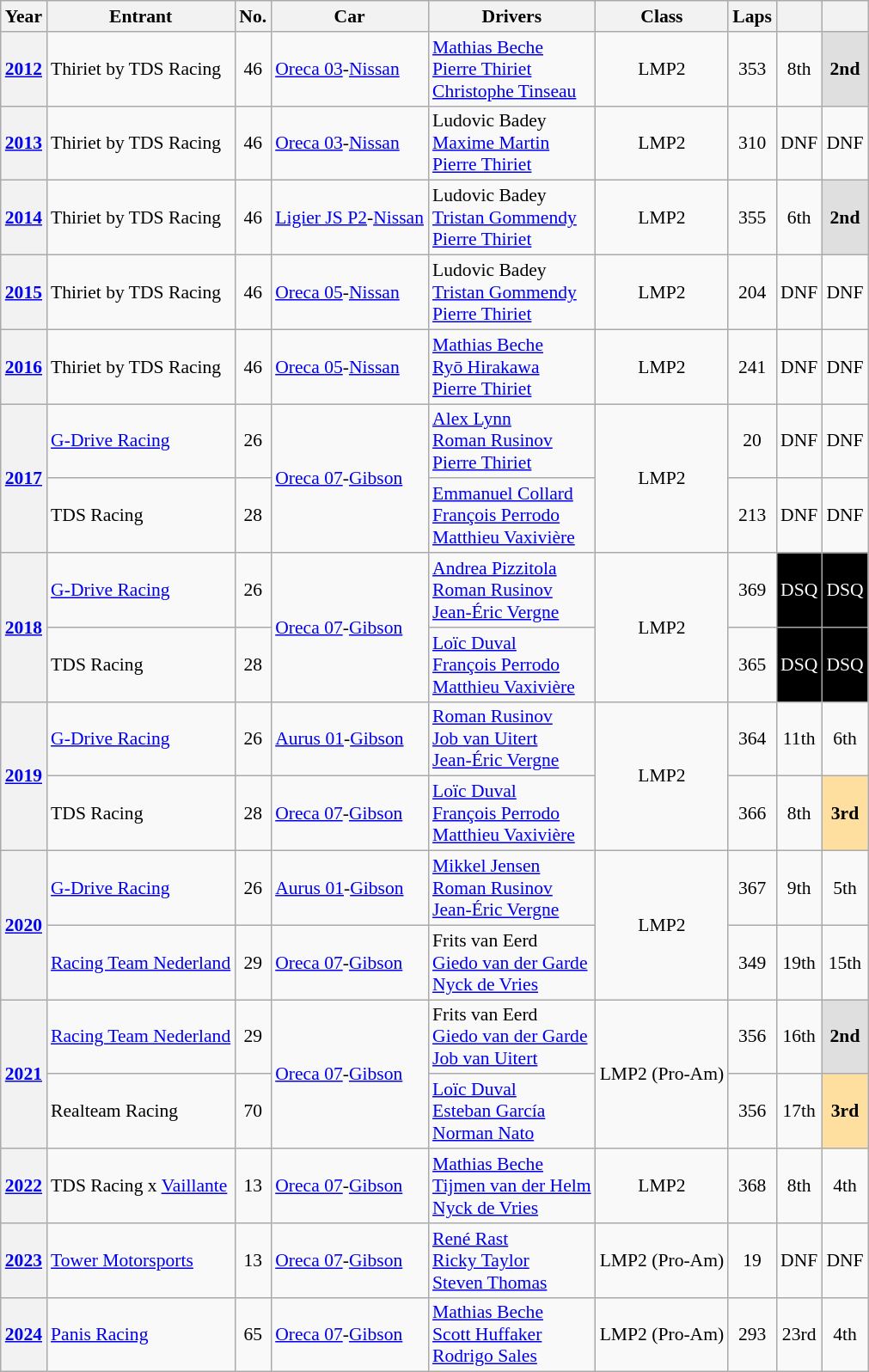<table class="wikitable" style="font-size:90%">
<tr>
<th>Year</th>
<th>Entrant</th>
<th>No.</th>
<th>Car</th>
<th>Drivers</th>
<th>Class</th>
<th>Laps</th>
<th></th>
<th></th>
</tr>
<tr align="center">
<th><a href='#'>2012</a></th>
<td align=left> Thiriet by TDS Racing</td>
<td>46</td>
<td align=left><a href='#'>Oreca 03</a>-<a href='#'>Nissan</a></td>
<td align=left> <a href='#'>Mathias Beche</a><br> <a href='#'>Pierre Thiriet</a><br> <a href='#'>Christophe Tinseau</a></td>
<td>LMP2</td>
<td>353</td>
<td>8th</td>
<td style="background:#DFDFDF;"><strong>2nd</strong></td>
</tr>
<tr align="center">
<th><a href='#'>2013</a></th>
<td align=left> Thiriet by TDS Racing</td>
<td>46</td>
<td align=left><a href='#'>Oreca 03</a>-<a href='#'>Nissan</a></td>
<td align=left> Ludovic Badey<br> <a href='#'>Maxime Martin</a><br> <a href='#'>Pierre Thiriet</a></td>
<td>LMP2</td>
<td>310</td>
<td>DNF</td>
<td>DNF</td>
</tr>
<tr align="center">
<th><a href='#'>2014</a></th>
<td align=left> Thiriet by TDS Racing</td>
<td>46</td>
<td align=left><a href='#'>Ligier JS P2</a>-<a href='#'>Nissan</a></td>
<td align=left> Ludovic Badey<br> <a href='#'>Tristan Gommendy</a><br> <a href='#'>Pierre Thiriet</a></td>
<td>LMP2</td>
<td>355</td>
<td>6th</td>
<td style="background:#DFDFDF;"><strong>2nd</strong></td>
</tr>
<tr align="center">
<th><a href='#'>2015</a></th>
<td align=left> Thiriet by TDS Racing</td>
<td>46</td>
<td align=left><a href='#'>Oreca 05</a>-<a href='#'>Nissan</a></td>
<td align=left> Ludovic Badey<br> <a href='#'>Tristan Gommendy</a><br> <a href='#'>Pierre Thiriet</a></td>
<td>LMP2</td>
<td>204</td>
<td>DNF</td>
<td>DNF</td>
</tr>
<tr align="center">
<th><a href='#'>2016</a></th>
<td align=left> Thiriet by TDS Racing</td>
<td>46</td>
<td align=left><a href='#'>Oreca 05</a>-<a href='#'>Nissan</a></td>
<td align=left> <a href='#'>Mathias Beche</a><br> <a href='#'>Ryō Hirakawa</a><br> <a href='#'>Pierre Thiriet</a></td>
<td>LMP2</td>
<td>241</td>
<td>DNF</td>
<td>DNF</td>
</tr>
<tr align="center">
<th rowspan=2><a href='#'>2017</a></th>
<td align=left> <a href='#'>G-Drive Racing</a></td>
<td>26</td>
<td rowspan=2 align=left><a href='#'>Oreca 07</a>-<a href='#'>Gibson</a></td>
<td align=left> <a href='#'>Alex Lynn</a><br> <a href='#'>Roman Rusinov</a><br> <a href='#'>Pierre Thiriet</a></td>
<td rowspan=2>LMP2</td>
<td>20</td>
<td>DNF</td>
<td>DNF</td>
</tr>
<tr align="center">
<td align=left> TDS Racing</td>
<td>28</td>
<td align=left> <a href='#'>Emmanuel Collard</a><br> <a href='#'>François Perrodo</a><br> <a href='#'>Matthieu Vaxivière</a></td>
<td>213</td>
<td>DNF</td>
<td>DNF</td>
</tr>
<tr align="center">
<th rowspan=2><a href='#'>2018</a></th>
<td align=left> <a href='#'>G-Drive Racing</a></td>
<td>26</td>
<td rowspan=2 align=left><a href='#'>Oreca 07</a>-<a href='#'>Gibson</a></td>
<td align=left> <a href='#'>Andrea Pizzitola</a><br> <a href='#'>Roman Rusinov</a><br> <a href='#'>Jean-Éric Vergne</a></td>
<td rowspan=2>LMP2</td>
<td>369</td>
<td style="background:#000000; color:white">DSQ</td>
<td style="background:#000000; color:white">DSQ</td>
</tr>
<tr align="center">
<td align=left> TDS Racing</td>
<td>28</td>
<td align=left> <a href='#'>Loïc Duval</a><br> <a href='#'>François Perrodo</a><br> <a href='#'>Matthieu Vaxivière</a></td>
<td>365</td>
<td style="background:#000000; color:white">DSQ</td>
<td style="background:#000000; color:white">DSQ</td>
</tr>
<tr align="center">
<th rowspan=2><a href='#'>2019</a></th>
<td align=left> <a href='#'>G-Drive Racing</a></td>
<td>26</td>
<td align=left><a href='#'>Aurus 01</a>-<a href='#'>Gibson</a></td>
<td align=left> <a href='#'>Roman Rusinov</a><br> <a href='#'>Job van Uitert</a><br> <a href='#'>Jean-Éric Vergne</a></td>
<td rowspan=2>LMP2</td>
<td>364</td>
<td>11th</td>
<td>6th</td>
</tr>
<tr align="center">
<td align=left> TDS Racing</td>
<td>28</td>
<td align=left><a href='#'>Oreca 07</a>-<a href='#'>Gibson</a></td>
<td align=left> <a href='#'>Loïc Duval</a><br> <a href='#'>François Perrodo</a><br> <a href='#'>Matthieu Vaxivière</a></td>
<td>366</td>
<td>8th</td>
<td style="background:#FFDF9F;"><strong>3rd</strong></td>
</tr>
<tr align="center">
<th rowspan=2><a href='#'>2020</a></th>
<td align=left> <a href='#'>G-Drive Racing</a></td>
<td>26</td>
<td align=left><a href='#'>Aurus 01</a>-<a href='#'>Gibson</a></td>
<td align=left> <a href='#'>Mikkel Jensen</a><br> <a href='#'>Roman Rusinov</a><br> <a href='#'>Jean-Éric Vergne</a></td>
<td rowspan=2>LMP2</td>
<td>367</td>
<td>9th</td>
<td>5th</td>
</tr>
<tr align="center">
<td align=left> <a href='#'>Racing Team Nederland</a></td>
<td>29</td>
<td align=left><a href='#'>Oreca 07</a>-<a href='#'>Gibson</a></td>
<td align=left> Frits van Eerd<br> <a href='#'>Giedo van der Garde</a><br> <a href='#'>Nyck de Vries</a></td>
<td>349</td>
<td>19th</td>
<td>15th</td>
</tr>
<tr align="center">
<th rowspan=2><a href='#'>2021</a></th>
<td align=left> <a href='#'>Racing Team Nederland</a></td>
<td>29</td>
<td rowspan=2 align=left><a href='#'>Oreca 07</a>-<a href='#'>Gibson</a></td>
<td align=left> Frits van Eerd<br> <a href='#'>Giedo van der Garde</a><br> <a href='#'>Job van Uitert</a></td>
<td rowspan=2>LMP2 (Pro-Am)</td>
<td>356</td>
<td>16th</td>
<td style="background:#DFDFDF;"><strong>2nd</strong></td>
</tr>
<tr align="center">
<td align=left> Realteam Racing</td>
<td>70</td>
<td align=left> <a href='#'>Loïc Duval</a><br> <a href='#'>Esteban García</a><br> <a href='#'>Norman Nato</a></td>
<td>356</td>
<td>17th</td>
<td style="background:#FFDF9F;"><strong>3rd</strong></td>
</tr>
<tr align="center">
<th><a href='#'>2022</a></th>
<td align=left> TDS Racing x <a href='#'>Vaillante</a></td>
<td>13</td>
<td align=left><a href='#'>Oreca 07</a>-<a href='#'>Gibson</a></td>
<td align=left> <a href='#'>Mathias Beche</a><br> <a href='#'>Tijmen van der Helm</a><br> <a href='#'>Nyck de Vries</a></td>
<td>LMP2</td>
<td>368</td>
<td>8th</td>
<td>4th</td>
</tr>
<tr align="center">
<th><a href='#'>2023</a></th>
<td align=left> <a href='#'>Tower Motorsports</a></td>
<td>13</td>
<td align=left><a href='#'>Oreca 07</a>-<a href='#'>Gibson</a></td>
<td align=left> <a href='#'>René Rast</a><br> <a href='#'>Ricky Taylor</a><br> <a href='#'>Steven Thomas</a></td>
<td>LMP2 (Pro-Am)</td>
<td>19</td>
<td>DNF</td>
<td>DNF</td>
</tr>
<tr align="center">
<th><a href='#'>2024</a></th>
<td align=left> <a href='#'>Panis Racing</a></td>
<td>65</td>
<td align=left><a href='#'>Oreca 07</a>-<a href='#'>Gibson</a></td>
<td align=left> <a href='#'>Mathias Beche</a><br> <a href='#'>Scott Huffaker</a><br> <a href='#'>Rodrigo Sales</a></td>
<td>LMP2 (Pro-Am)</td>
<td>293</td>
<td>23rd</td>
<td>4th</td>
</tr>
</table>
